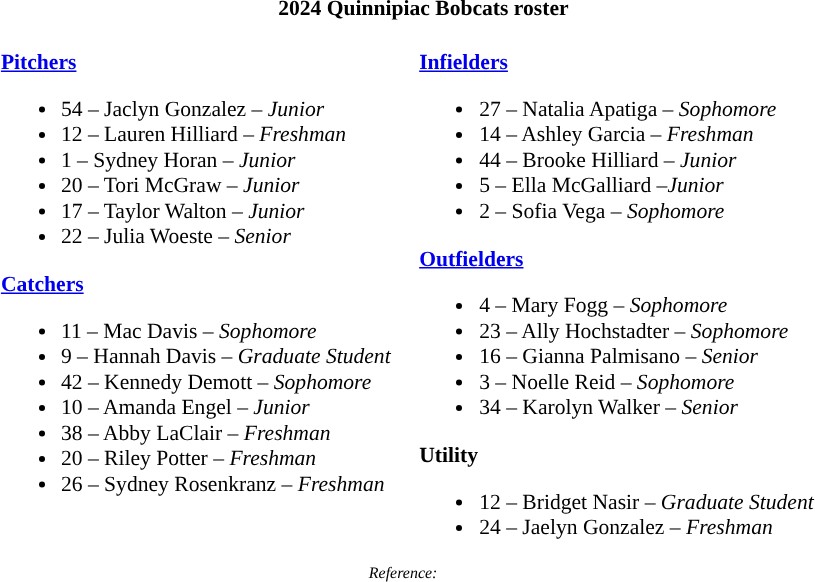<table class="toccolours" style="border-collapse:collapse; font-size:90%;">
<tr>
<th colspan=9>2024 Quinnipiac Bobcats roster</th>
</tr>
<tr>
<td width="03"> </td>
<td valign="top"><br><strong><a href='#'>Pitchers</a></strong><ul><li>54 – Jaclyn Gonzalez – <em>Junior</em></li><li>12 – Lauren Hilliard – <em>Freshman</em></li><li>1 – Sydney Horan – <em>Junior</em></li><li>20 – Tori McGraw – <em>Junior</em></li><li>17 – Taylor Walton – <em>Junior</em></li><li>22 – Julia Woeste – <em>Senior</em></li></ul><strong><a href='#'>Catchers</a></strong><ul><li>11 – Mac Davis – <em>Sophomore</em></li><li>9 – Hannah Davis – <em>Graduate Student</em></li><li>42 – Kennedy Demott – <em>Sophomore</em></li><li>10 – Amanda Engel – <em>Junior</em></li><li>38 – Abby LaClair – <em>Freshman</em></li><li>20 – Riley Potter – <em>Freshman</em></li><li>26 – Sydney Rosenkranz – <em>Freshman</em></li></ul></td>
<td width="15"> </td>
<td valign="top"><br><strong><a href='#'>Infielders</a></strong><ul><li>27 – Natalia Apatiga – <em>Sophomore</em></li><li>14 – Ashley Garcia – <em>Freshman</em></li><li>44 – Brooke Hilliard – <em>Junior</em></li><li>5 – Ella McGalliard –<em>Junior</em></li><li>2 – Sofia Vega – <em>Sophomore</em></li></ul><strong><a href='#'>Outfielders</a></strong><ul><li>4 – Mary Fogg – <em>Sophomore</em></li><li>23 – Ally Hochstadter – <em>Sophomore</em></li><li>16 – Gianna Palmisano – <em>Senior</em></li><li>3 – Noelle Reid – <em>Sophomore</em></li><li>34 – Karolyn Walker – <em>Senior</em></li></ul><strong>Utility</strong><ul><li>12 – Bridget Nasir – <em>Graduate Student</em></li><li>24 – Jaelyn Gonzalez – <em>Freshman</em></li></ul></td>
<td width="25"> </td>
</tr>
<tr>
<td colspan="4"  style="font-size:8pt; text-align:center;"><em>Reference:</em></td>
</tr>
</table>
